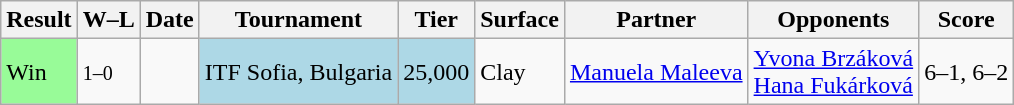<table class="sortable wikitable">
<tr>
<th>Result</th>
<th class="unsortable">W–L</th>
<th>Date</th>
<th>Tournament</th>
<th>Tier</th>
<th>Surface</th>
<th>Partner</th>
<th>Opponents</th>
<th class="unsortable">Score</th>
</tr>
<tr>
<td style="background:#98fb98;">Win</td>
<td><small>1–0</small></td>
<td></td>
<td style="background:lightblue;">ITF Sofia, Bulgaria</td>
<td style="background:lightblue;">25,000</td>
<td>Clay</td>
<td> <a href='#'>Manuela Maleeva</a></td>
<td> <a href='#'>Yvona Brzáková</a> <br>  <a href='#'>Hana Fukárková</a></td>
<td>6–1, 6–2</td>
</tr>
</table>
